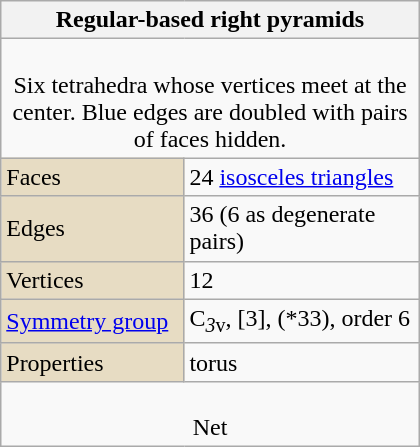<table class="wikitable" bgcolor="#ffffff" cellpadding="5" align="right" style="margin-left:10px" width="280">
<tr>
<th bgcolor=#e7dcc3 colspan=2>Regular-based right pyramids</th>
</tr>
<tr>
<td align=center colspan=2><br>Six tetrahedra whose vertices meet at the center. Blue edges are doubled with pairs of faces hidden.</td>
</tr>
<tr>
<td bgcolor=#e7dcc3>Faces</td>
<td>24 <a href='#'>isosceles triangles</a></td>
</tr>
<tr>
<td bgcolor=#e7dcc3>Edges</td>
<td>36 (6 as degenerate pairs)</td>
</tr>
<tr>
<td bgcolor=#e7dcc3>Vertices</td>
<td>12</td>
</tr>
<tr>
<td bgcolor=#e7dcc3><a href='#'>Symmetry group</a></td>
<td>C<sub><em>3</em>v</sub>, [3], (*33), order 6</td>
</tr>
<tr>
<td bgcolor=#e7dcc3>Properties</td>
<td>torus</td>
</tr>
<tr align=center>
<td colspan=2><br>Net</td>
</tr>
</table>
